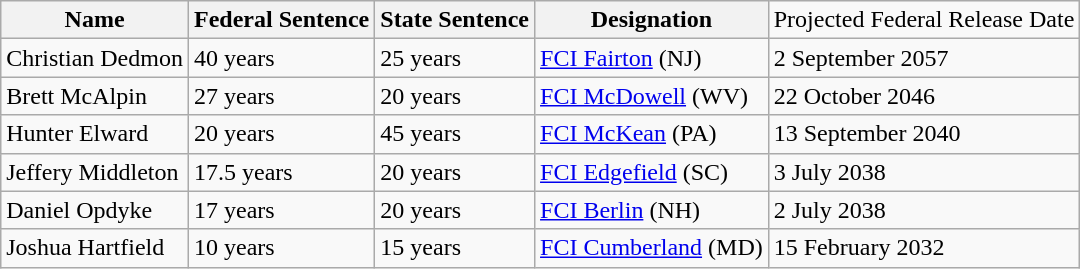<table class="wikitable">
<tr>
<th>Name</th>
<th>Federal Sentence</th>
<th>State Sentence</th>
<th>Designation</th>
<td>Projected Federal Release Date</td>
</tr>
<tr>
<td>Christian Dedmon</td>
<td>40 years</td>
<td>25 years</td>
<td><a href='#'>FCI Fairton</a> (NJ)</td>
<td>2 September 2057</td>
</tr>
<tr>
<td>Brett McAlpin</td>
<td>27 years</td>
<td>20 years</td>
<td><a href='#'>FCI McDowell</a> (WV)</td>
<td>22 October 2046</td>
</tr>
<tr>
<td>Hunter Elward</td>
<td>20 years</td>
<td>45 years</td>
<td><a href='#'>FCI McKean</a> (PA)</td>
<td>13 September 2040</td>
</tr>
<tr>
<td>Jeffery Middleton</td>
<td>17.5 years</td>
<td>20 years</td>
<td><a href='#'>FCI Edgefield</a> (SC)</td>
<td>3 July 2038</td>
</tr>
<tr>
<td>Daniel Opdyke</td>
<td>17 years</td>
<td>20 years</td>
<td><a href='#'>FCI Berlin</a> (NH)</td>
<td>2 July 2038</td>
</tr>
<tr>
<td>Joshua Hartfield</td>
<td>10 years</td>
<td>15 years</td>
<td><a href='#'>FCI Cumberland</a> (MD)</td>
<td>15 February 2032</td>
</tr>
</table>
